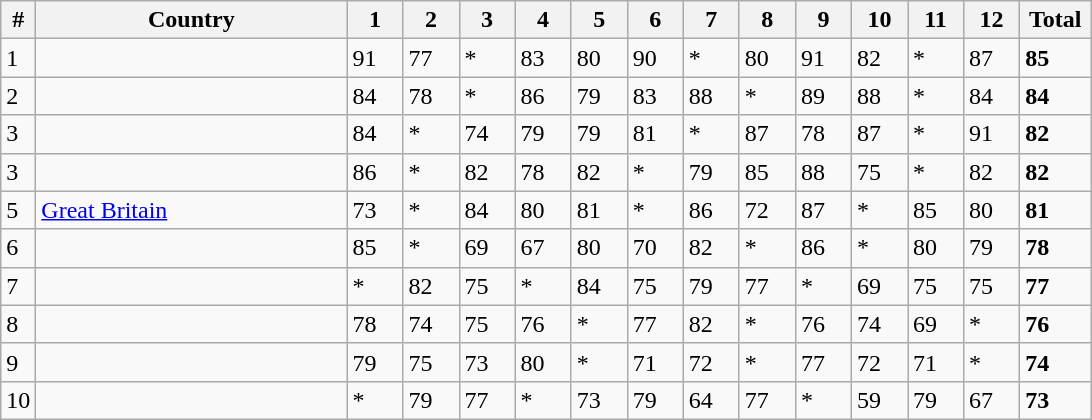<table class="wikitable">
<tr>
<th>#</th>
<th width=200>Country</th>
<th width=30>1</th>
<th width=30>2</th>
<th width=30>3</th>
<th width=30>4</th>
<th width=30>5</th>
<th width=30>6</th>
<th width=30>7</th>
<th width=30>8</th>
<th width=30>9</th>
<th width=30>10</th>
<th width=30>11</th>
<th width=30>12</th>
<th width=40>Total</th>
</tr>
<tr>
<td>1</td>
<td></td>
<td>91</td>
<td>77</td>
<td>*</td>
<td>83</td>
<td>80</td>
<td>90</td>
<td>*</td>
<td>80</td>
<td>91</td>
<td>82</td>
<td>*</td>
<td>87</td>
<td><strong>85</strong></td>
</tr>
<tr>
<td>2</td>
<td></td>
<td>84</td>
<td>78</td>
<td>*</td>
<td>86</td>
<td>79</td>
<td>83</td>
<td>88</td>
<td>*</td>
<td>89</td>
<td>88</td>
<td>*</td>
<td>84</td>
<td><strong>84</strong></td>
</tr>
<tr>
<td>3</td>
<td></td>
<td>84</td>
<td>*</td>
<td>74</td>
<td>79</td>
<td>79</td>
<td>81</td>
<td>*</td>
<td>87</td>
<td>78</td>
<td>87</td>
<td>*</td>
<td>91</td>
<td><strong>82</strong></td>
</tr>
<tr>
<td>3</td>
<td></td>
<td>86</td>
<td>*</td>
<td>82</td>
<td>78</td>
<td>82</td>
<td>*</td>
<td>79</td>
<td>85</td>
<td>88</td>
<td>75</td>
<td>*</td>
<td>82</td>
<td><strong>82</strong></td>
</tr>
<tr>
<td>5</td>
<td> <a href='#'>Great Britain</a></td>
<td>73</td>
<td>*</td>
<td>84</td>
<td>80</td>
<td>81</td>
<td>*</td>
<td>86</td>
<td>72</td>
<td>87</td>
<td>*</td>
<td>85</td>
<td>80</td>
<td><strong>81</strong></td>
</tr>
<tr>
<td>6</td>
<td></td>
<td>85</td>
<td>*</td>
<td>69</td>
<td>67</td>
<td>80</td>
<td>70</td>
<td>82</td>
<td>*</td>
<td>86</td>
<td>*</td>
<td>80</td>
<td>79</td>
<td><strong>78</strong></td>
</tr>
<tr>
<td>7</td>
<td></td>
<td>*</td>
<td>82</td>
<td>75</td>
<td>*</td>
<td>84</td>
<td>75</td>
<td>79</td>
<td>77</td>
<td>*</td>
<td>69</td>
<td>75</td>
<td>75</td>
<td><strong>77</strong></td>
</tr>
<tr>
<td>8</td>
<td></td>
<td>78</td>
<td>74</td>
<td>75</td>
<td>76</td>
<td>*</td>
<td>77</td>
<td>82</td>
<td>*</td>
<td>76</td>
<td>74</td>
<td>69</td>
<td>*</td>
<td><strong>76</strong></td>
</tr>
<tr>
<td>9</td>
<td></td>
<td>79</td>
<td>75</td>
<td>73</td>
<td>80</td>
<td>*</td>
<td>71</td>
<td>72</td>
<td>*</td>
<td>77</td>
<td>72</td>
<td>71</td>
<td>*</td>
<td><strong>74</strong></td>
</tr>
<tr>
<td>10</td>
<td></td>
<td>*</td>
<td>79</td>
<td>77</td>
<td>*</td>
<td>73</td>
<td>79</td>
<td>64</td>
<td>77</td>
<td>*</td>
<td>59</td>
<td>79</td>
<td>67</td>
<td><strong>73</strong></td>
</tr>
</table>
